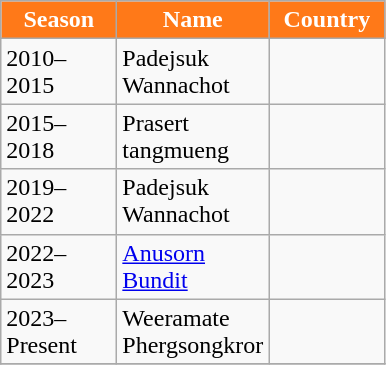<table class="wikitable">
<tr>
<th width="70px" style="background: #FF7918; color: #FFFFFF; text-align: center">Season</th>
<th width="70px" style="background: #FF7918; color: #FFFFFF">Name</th>
<th width="70px" style="background: #FF7918; color: #FFFFFF">Country</th>
</tr>
<tr style="text-align:left;">
<td>2010–2015</td>
<td>Padejsuk Wannachot</td>
<td></td>
</tr>
<tr style="text-align:left;">
<td>2015–2018</td>
<td>Prasert tangmueng</td>
<td></td>
</tr>
<tr style="text-align:left;">
<td>2019–2022</td>
<td>Padejsuk Wannachot</td>
<td></td>
</tr>
<tr style="text-align:left;">
<td>2022–2023</td>
<td><a href='#'>Anusorn Bundit </a></td>
<td></td>
</tr>
<tr style="text-align:left;">
<td>2023–Present</td>
<td>Weeramate Phergsongkror</td>
<td></td>
</tr>
<tr>
</tr>
</table>
